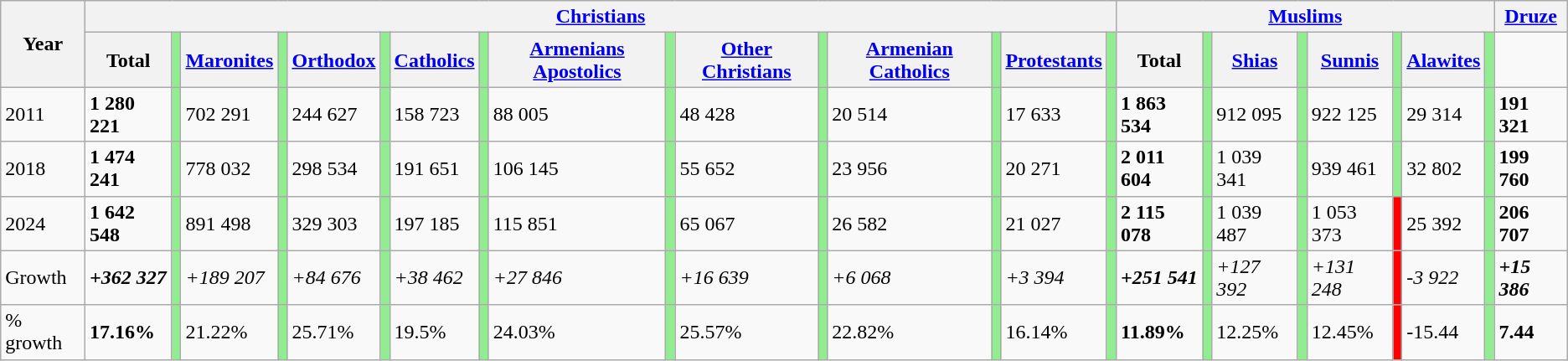<table class="wikitable">
<tr>
<th rowspan="2">Year</th>
<th colspan="16"><a href='#'>Christians</a></th>
<th colspan="8"><a href='#'>Muslims</a></th>
<th colspan="6"><a href='#'>Druze</a></th>
</tr>
<tr>
<th>Total</th>
<td style="background: lightgreen"></td>
<th><a href='#'>Maronites</a></th>
<td style="background: lightgreen"></td>
<th><a href='#'>Orthodox</a></th>
<td style="background: lightgreen"></td>
<th><a href='#'>Catholics</a></th>
<td style="background: lightgreen"></td>
<th><a href='#'>Armenians Apostolics</a></th>
<td style="background: lightgreen"></td>
<th><a href='#'>Other Christians</a></th>
<td style="background: lightgreen"></td>
<th><a href='#'>Armenian Catholics</a></th>
<td style="background: lightgreen"></td>
<th><a href='#'>Protestants</a></th>
<td style="background: lightgreen"></td>
<th>Total</th>
<td style="background: lightgreen"></td>
<th><a href='#'>Shias</a></th>
<td style="background: lightgreen"></td>
<th><a href='#'>Sunnis</a></th>
<td style="background: lightgreen"></td>
<th><a href='#'>Alawites</a></th>
<td style="background: lightgreen"></td>
</tr>
<tr>
<td>2011</td>
<td><strong>1 280 221</strong></td>
<td style="background: lightgreen"></td>
<td>702 291</td>
<td style="background: lightgreen"></td>
<td>244 627</td>
<td style="background: lightgreen"></td>
<td>158 723</td>
<td style="background: lightgreen"></td>
<td>88 005</td>
<td style="background: lightgreen"></td>
<td>48 428</td>
<td style="background: lightgreen"></td>
<td>20 514</td>
<td style="background: lightgreen"></td>
<td>17 633</td>
<td style="background: lightgreen"></td>
<td><strong>1 863 534</strong></td>
<td style="background: lightgreen"></td>
<td>912 095</td>
<td style="background: lightgreen"></td>
<td>922 125</td>
<td style="background: lightgreen"></td>
<td>29 314</td>
<td style="background: lightgreen"></td>
<td><strong>191 321</strong></td>
</tr>
<tr>
<td>2018</td>
<td><strong>1 474 241</strong></td>
<td style="background: lightgreen"></td>
<td>778 032</td>
<td style="background: lightgreen"></td>
<td>298 534</td>
<td style="background: lightgreen"></td>
<td>191 651</td>
<td style="background: lightgreen"></td>
<td>106 145</td>
<td style="background: lightgreen"></td>
<td>55 652</td>
<td style="background: lightgreen"></td>
<td>23 956</td>
<td style="background: lightgreen"></td>
<td>20 271</td>
<td style="background: lightgreen"></td>
<td><strong>2 011 604</strong></td>
<td style="background: lightgreen"></td>
<td>1 039 341</td>
<td style="background: lightgreen"></td>
<td>939 461</td>
<td style="background: lightgreen"></td>
<td>32 802</td>
<td style="background: lightgreen"></td>
<td><strong>199 760</strong></td>
</tr>
<tr>
<td>2024</td>
<td><strong>1 642 548</strong></td>
<td style="background: lightgreen"></td>
<td>891 498</td>
<td style="background: lightgreen"></td>
<td>329 303</td>
<td style="background: lightgreen"></td>
<td>197 185</td>
<td style="background: lightgreen"></td>
<td>115 851</td>
<td style="background: lightgreen"></td>
<td>65 067</td>
<td style="background: lightgreen"></td>
<td>26 582</td>
<td style="background: lightgreen"></td>
<td>21 027</td>
<td style="background: lightgreen"></td>
<td><strong>2 115 078</strong></td>
<td style="background: lightgreen"></td>
<td>1 039 487</td>
<td style="background: lightgreen"></td>
<td>1 053 373</td>
<td style="background: red"></td>
<td>25 392</td>
<td style="background: lightgreen"></td>
<td><strong>206 707</strong></td>
</tr>
<tr>
<td>Growth</td>
<td><strong><em>+362 327</em></strong></td>
<td style="background: lightgreen"></td>
<td><em>+189 207</em></td>
<td style="background: lightgreen"></td>
<td><em>+84 676</em></td>
<td style="background: lightgreen"></td>
<td><em>+38 462</em></td>
<td style="background: lightgreen"></td>
<td><em>+27 846</em></td>
<td style="background: lightgreen"></td>
<td><em>+16 639</em></td>
<td style="background: lightgreen"></td>
<td><em>+6 068</em></td>
<td style="background: lightgreen"></td>
<td><em>+3 394</em></td>
<td style="background: lightgreen"></td>
<td><strong><em>+251 541</em></strong></td>
<td style="background: lightgreen"></td>
<td><em>+127 392</em></td>
<td style="background: lightgreen"></td>
<td><em>+131 248</em></td>
<td style="background: red"></td>
<td><em>-3 922</em></td>
<td style="background: lightgreen"></td>
<td><strong><em>+15 386</em></strong></td>
</tr>
<tr>
<td>% growth</td>
<td><strong>17.16%</strong></td>
<td style="background: lightgreen"></td>
<td>21.22%</td>
<td style="background: lightgreen"></td>
<td>25.71%</td>
<td style="background: lightgreen"></td>
<td>19.5%</td>
<td style="background: lightgreen"></td>
<td>24.03%</td>
<td style="background: lightgreen"></td>
<td>25.57%</td>
<td style="background: lightgreen"></td>
<td>22.82%</td>
<td style="background: lightgreen"></td>
<td>16.14%</td>
<td style="background: lightgreen"></td>
<td><strong>11.89%</strong></td>
<td style="background: lightgreen"></td>
<td>12.25%</td>
<td style="background: lightgreen"></td>
<td>12.45%</td>
<td style="background: red"></td>
<td>-15.44</td>
<td style="background: lightgreen"></td>
<td><strong>7.44</strong></td>
</tr>
</table>
